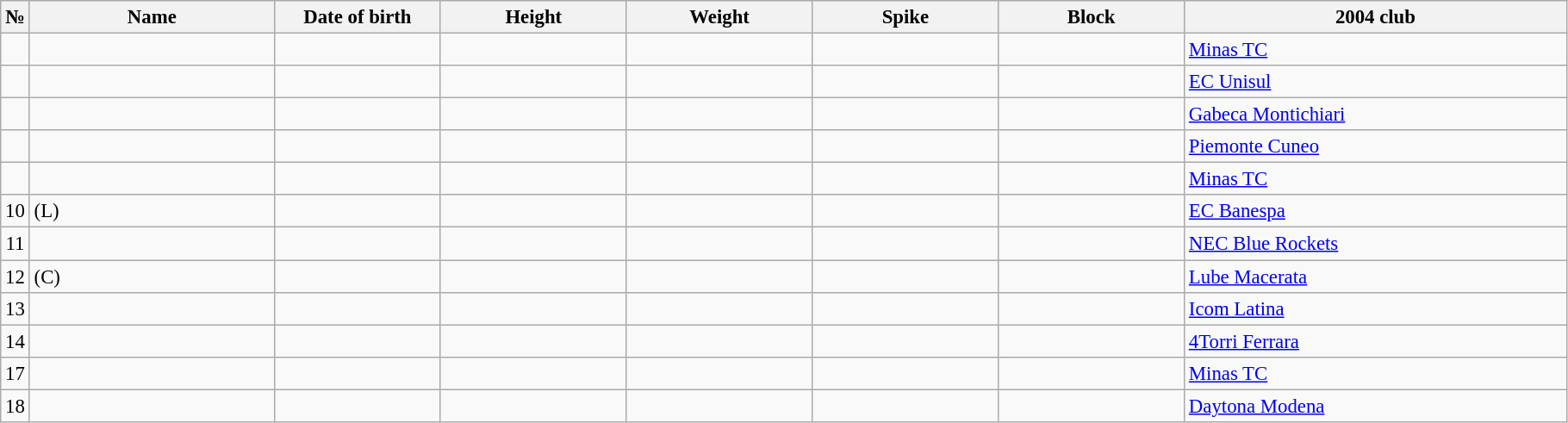<table class="wikitable sortable" style="font-size:95%; text-align:center;">
<tr>
<th>№</th>
<th style="width:12em">Name</th>
<th style="width:8em">Date of birth</th>
<th style="width:9em">Height</th>
<th style="width:9em">Weight</th>
<th style="width:9em">Spike</th>
<th style="width:9em">Block</th>
<th style="width:19em">2004 club</th>
</tr>
<tr>
<td></td>
<td style="text-align:left;"></td>
<td style="text-align:right;"></td>
<td></td>
<td></td>
<td></td>
<td></td>
<td style="text-align:left;"> <a href='#'>Minas TC</a></td>
</tr>
<tr>
<td></td>
<td style="text-align:left;"></td>
<td style="text-align:right;"></td>
<td></td>
<td></td>
<td></td>
<td></td>
<td style="text-align:left;"> <a href='#'>EC Unisul</a></td>
</tr>
<tr>
<td></td>
<td style="text-align:left;"></td>
<td style="text-align:right;"></td>
<td></td>
<td></td>
<td></td>
<td></td>
<td style="text-align:left;"> <a href='#'>Gabeca Montichiari</a></td>
</tr>
<tr>
<td></td>
<td style="text-align:left;"></td>
<td style="text-align:right;"></td>
<td></td>
<td></td>
<td></td>
<td></td>
<td style="text-align:left;"> <a href='#'>Piemonte Cuneo</a></td>
</tr>
<tr>
<td></td>
<td style="text-align:left;"></td>
<td style="text-align:right;"></td>
<td></td>
<td></td>
<td></td>
<td></td>
<td style="text-align:left;"> <a href='#'>Minas TC</a></td>
</tr>
<tr>
<td>10</td>
<td style="text-align:left;"> (L)</td>
<td style="text-align:right;"></td>
<td></td>
<td></td>
<td></td>
<td></td>
<td style="text-align:left;"> <a href='#'>EC Banespa</a></td>
</tr>
<tr>
<td>11</td>
<td style="text-align:left;"></td>
<td style="text-align:right;"></td>
<td></td>
<td></td>
<td></td>
<td></td>
<td style="text-align:left;"> <a href='#'>NEC Blue Rockets</a></td>
</tr>
<tr>
<td>12</td>
<td style="text-align:left;"> (C)</td>
<td style="text-align:right;"></td>
<td></td>
<td></td>
<td></td>
<td></td>
<td style="text-align:left;"> <a href='#'>Lube Macerata</a></td>
</tr>
<tr>
<td>13</td>
<td style="text-align:left;"></td>
<td style="text-align:right;"></td>
<td></td>
<td></td>
<td></td>
<td></td>
<td style="text-align:left;"> <a href='#'>Icom Latina</a></td>
</tr>
<tr>
<td>14</td>
<td style="text-align:left;"></td>
<td style="text-align:right;"></td>
<td></td>
<td></td>
<td></td>
<td></td>
<td style="text-align:left;"> <a href='#'>4Torri Ferrara</a></td>
</tr>
<tr>
<td>17</td>
<td style="text-align:left;"></td>
<td style="text-align:right;"></td>
<td></td>
<td></td>
<td></td>
<td></td>
<td style="text-align:left;"> <a href='#'>Minas TC</a></td>
</tr>
<tr>
<td>18</td>
<td style="text-align:left;"></td>
<td style="text-align:right;"></td>
<td></td>
<td></td>
<td></td>
<td></td>
<td style="text-align:left;"> <a href='#'>Daytona Modena</a></td>
</tr>
</table>
